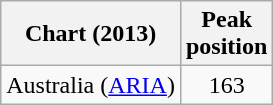<table class="wikitable">
<tr>
<th align="left">Chart (2013)</th>
<th align="left">Peak<br>position</th>
</tr>
<tr>
<td>Australia (<a href='#'>ARIA</a>)</td>
<td align="center">163</td>
</tr>
</table>
